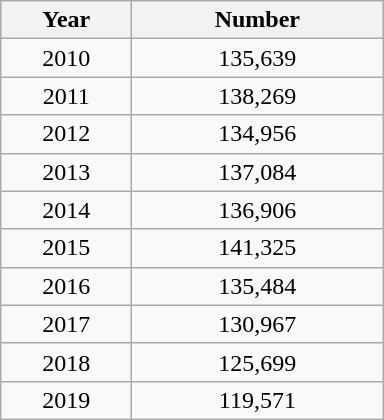<table class="wikitable">
<tr>
<th scope="col" style="width:80px;">Year</th>
<th scope="col" style="width:160px;">Number</th>
</tr>
<tr align=center>
<td>2010</td>
<td>135,639</td>
</tr>
<tr align=center>
<td>2011</td>
<td>138,269</td>
</tr>
<tr align=center>
<td>2012</td>
<td>134,956</td>
</tr>
<tr align=center>
<td>2013</td>
<td>137,084</td>
</tr>
<tr align=center>
<td>2014</td>
<td>136,906</td>
</tr>
<tr align=center>
<td>2015</td>
<td>141,325</td>
</tr>
<tr align=center>
<td>2016</td>
<td>135,484</td>
</tr>
<tr align=center>
<td>2017</td>
<td>130,967</td>
</tr>
<tr align=center>
<td>2018</td>
<td>125,699</td>
</tr>
<tr align=center>
<td>2019</td>
<td>119,571</td>
</tr>
</table>
